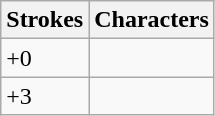<table class="wikitable">
<tr>
<th>Strokes</th>
<th>Characters</th>
</tr>
<tr --->
<td>+0</td>
<td style="font-size: large;"></td>
</tr>
<tr --->
<td>+3</td>
<td style="font-size: large;">    </td>
</tr>
</table>
